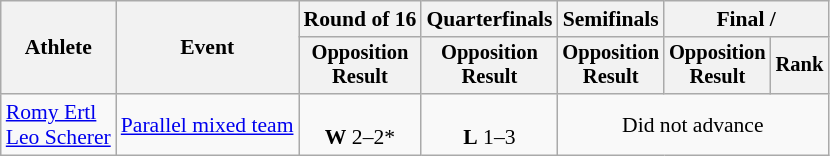<table class="wikitable" style="font-size:90%">
<tr>
<th rowspan="2">Athlete</th>
<th rowspan="2">Event</th>
<th>Round of 16</th>
<th>Quarterfinals</th>
<th>Semifinals</th>
<th colspan=2>Final / </th>
</tr>
<tr style="font-size:95%">
<th>Opposition<br>Result</th>
<th>Opposition<br>Result</th>
<th>Opposition<br>Result</th>
<th>Opposition<br>Result</th>
<th>Rank</th>
</tr>
<tr align=center>
<td align=left><a href='#'>Romy Ertl</a><br><a href='#'>Leo Scherer</a></td>
<td align=left><a href='#'>Parallel mixed team</a></td>
<td><br><strong>W</strong> 2–2*</td>
<td><br><strong>L</strong> 1–3</td>
<td colspan=3>Did not advance</td>
</tr>
</table>
